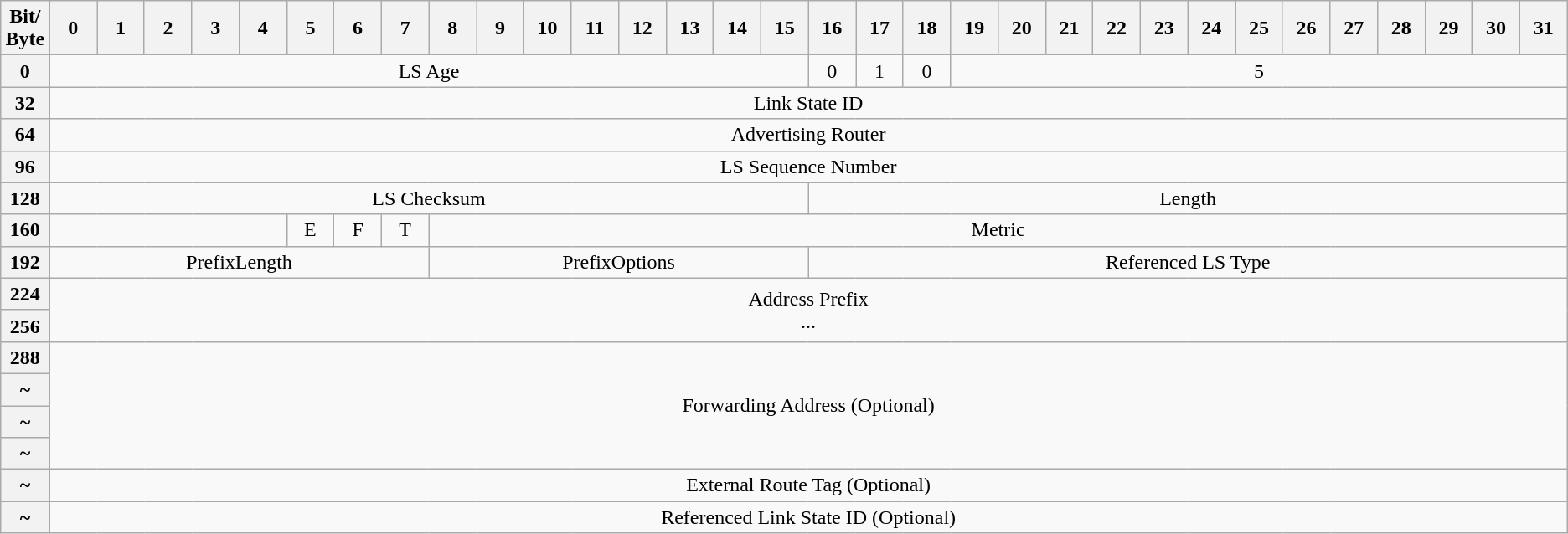<table class="wikitable" style="text-align:center">
<tr>
<th width="3%">Bit/<br>Byte</th>
<th colspan="1" width="3%">0</th>
<th colspan="1" width="3%">1</th>
<th colspan="1" width="3%">2</th>
<th colspan="1" width="3%">3</th>
<th colspan="1" width="3%">4</th>
<th colspan="1" width="3%">5</th>
<th colspan="1" width="3%">6</th>
<th colspan="1" width="3%">7</th>
<th colspan="1" width="3%">8</th>
<th colspan="1" width="3%">9</th>
<th colspan="1" width="3%">10</th>
<th colspan="1" width="3%">11</th>
<th colspan="1" width="3%">12</th>
<th colspan="1" width="3%">13</th>
<th colspan="1" width="3%">14</th>
<th colspan="1" width="3%">15</th>
<th colspan="1" width="3%">16</th>
<th colspan="1" width="3%">17</th>
<th colspan="1" width="3%">18</th>
<th colspan="1" width="3%">19</th>
<th colspan="1" width="3%">20</th>
<th colspan="1" width="3%">21</th>
<th colspan="1" width="3%">22</th>
<th colspan="1" width="3%">23</th>
<th colspan="1" width="3%">24</th>
<th colspan="1" width="3%">25</th>
<th colspan="1" width="3%">26</th>
<th colspan="1" width="3%">27</th>
<th colspan="1" width="3%">28</th>
<th colspan="1" width="3%">29</th>
<th colspan="1" width="3%">30</th>
<th colspan="1" width="3%">31</th>
</tr>
<tr>
<th>0</th>
<td colspan="16">LS Age</td>
<td colspan="1">0</td>
<td colspan="1">1</td>
<td colspan="1">0</td>
<td colspan="13">5</td>
</tr>
<tr>
<th>32</th>
<td colspan="32">Link State ID</td>
</tr>
<tr>
<th>64</th>
<td colspan="32">Advertising Router</td>
</tr>
<tr>
<th>96</th>
<td colspan="32">LS Sequence Number</td>
</tr>
<tr>
<th>128</th>
<td colspan="16">LS Checksum</td>
<td colspan="16">Length</td>
</tr>
<tr>
<th>160</th>
<td colspan="5"></td>
<td colspan="1">E</td>
<td colspan="1">F</td>
<td colspan="1">T</td>
<td colspan="24">Metric</td>
</tr>
<tr>
<th>192</th>
<td colspan="8">PrefixLength</td>
<td colspan="8">PrefixOptions</td>
<td colspan="16">Referenced LS Type</td>
</tr>
<tr>
<th>224</th>
<td colspan="32" rowspan="2">Address Prefix<br>...</td>
</tr>
<tr>
<th>256</th>
</tr>
<tr>
<th>288</th>
<td colspan="32" rowspan="4">Forwarding Address (Optional)</td>
</tr>
<tr>
<th>~</th>
</tr>
<tr>
<th>~</th>
</tr>
<tr>
<th>~</th>
</tr>
<tr>
<th>~</th>
<td colspan="32">External Route Tag (Optional)</td>
</tr>
<tr>
<th>~</th>
<td colspan="32">Referenced Link State ID (Optional)</td>
</tr>
</table>
